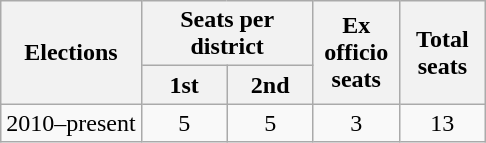<table class="wikitable" style="text-align:center;">
<tr>
<th rowspan="2">Elections</th>
<th colspan="2">Seats per district</th>
<th rowspan="2" width="50px">Ex officio seats</th>
<th rowspan="2" width="50px">Total seats</th>
</tr>
<tr>
<th width="50px">1st</th>
<th width="50px">2nd</th>
</tr>
<tr>
<td>2010–present</td>
<td>5</td>
<td>5</td>
<td>3</td>
<td>13</td>
</tr>
</table>
